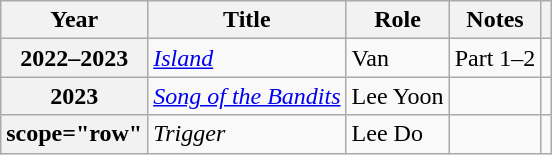<table class="wikitable plainrowheaders sortable">
<tr>
<th scope="col">Year</th>
<th scope="col">Title</th>
<th scope="col">Role</th>
<th scope="col">Notes</th>
<th scope="col" class="unsortable"></th>
</tr>
<tr>
<th scope="row">2022–2023</th>
<td><em><a href='#'>Island</a></em></td>
<td>Van</td>
<td>Part 1–2</td>
<td style="text-align:center"></td>
</tr>
<tr>
<th scope="row">2023</th>
<td><em><a href='#'>Song of the Bandits</a></em></td>
<td>Lee Yoon</td>
<td></td>
<td style="text-align:center"></td>
</tr>
<tr>
<th>scope="row" </th>
<td><em>Trigger</em></td>
<td>Lee Do</td>
<td></td>
<td style="text-align:center"></td>
</tr>
</table>
